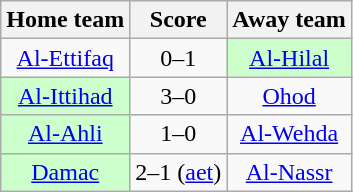<table class="wikitable" style="text-align: center">
<tr>
<th>Home team</th>
<th>Score</th>
<th>Away team</th>
</tr>
<tr>
<td><a href='#'>Al-Ettifaq</a></td>
<td>0–1</td>
<td bgcolor="ccffcc"><a href='#'>Al-Hilal</a></td>
</tr>
<tr>
<td bgcolor="ccffcc"><a href='#'>Al-Ittihad</a></td>
<td>3–0</td>
<td><a href='#'>Ohod</a></td>
</tr>
<tr>
<td bgcolor="ccffcc"><a href='#'>Al-Ahli</a></td>
<td>1–0</td>
<td><a href='#'>Al-Wehda</a></td>
</tr>
<tr>
<td bgcolor="ccffcc"><a href='#'>Damac</a></td>
<td>2–1 (<a href='#'>aet</a>)</td>
<td><a href='#'>Al-Nassr</a></td>
</tr>
</table>
